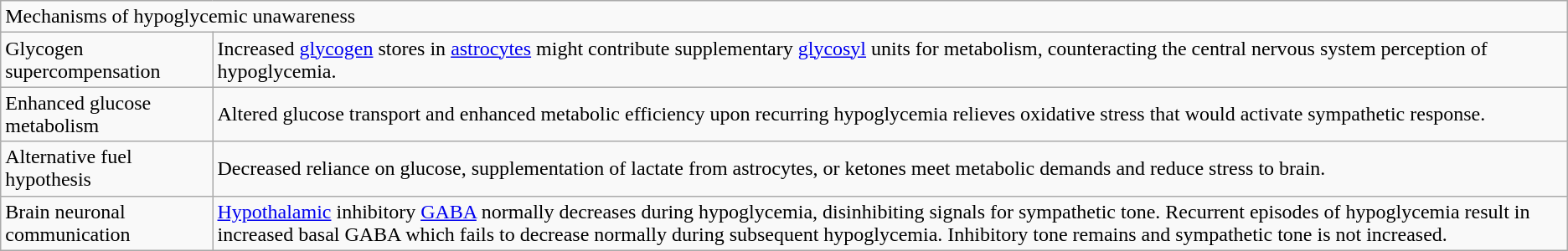<table class="wikitable">
<tr>
<td colspan="2">Mechanisms of hypoglycemic unawareness</td>
</tr>
<tr>
<td>Glycogen supercompensation</td>
<td>Increased <a href='#'>glycogen</a> stores in <a href='#'>astrocytes</a> might contribute supplementary <a href='#'>glycosyl</a> units for metabolism, counteracting the central nervous system perception of hypoglycemia.</td>
</tr>
<tr>
<td>Enhanced glucose metabolism</td>
<td>Altered glucose transport and enhanced metabolic efficiency upon recurring hypoglycemia relieves oxidative stress that would activate sympathetic response.</td>
</tr>
<tr>
<td>Alternative fuel hypothesis</td>
<td>Decreased reliance on glucose, supplementation of lactate from astrocytes, or ketones meet metabolic demands and reduce stress to brain.</td>
</tr>
<tr>
<td>Brain neuronal communication</td>
<td><a href='#'>Hypothalamic</a> inhibitory <a href='#'>GABA</a> normally decreases during hypoglycemia, disinhibiting signals for sympathetic tone. Recurrent episodes of hypoglycemia result in increased basal GABA which fails to decrease normally during subsequent hypoglycemia. Inhibitory tone remains and sympathetic tone is not increased.</td>
</tr>
</table>
